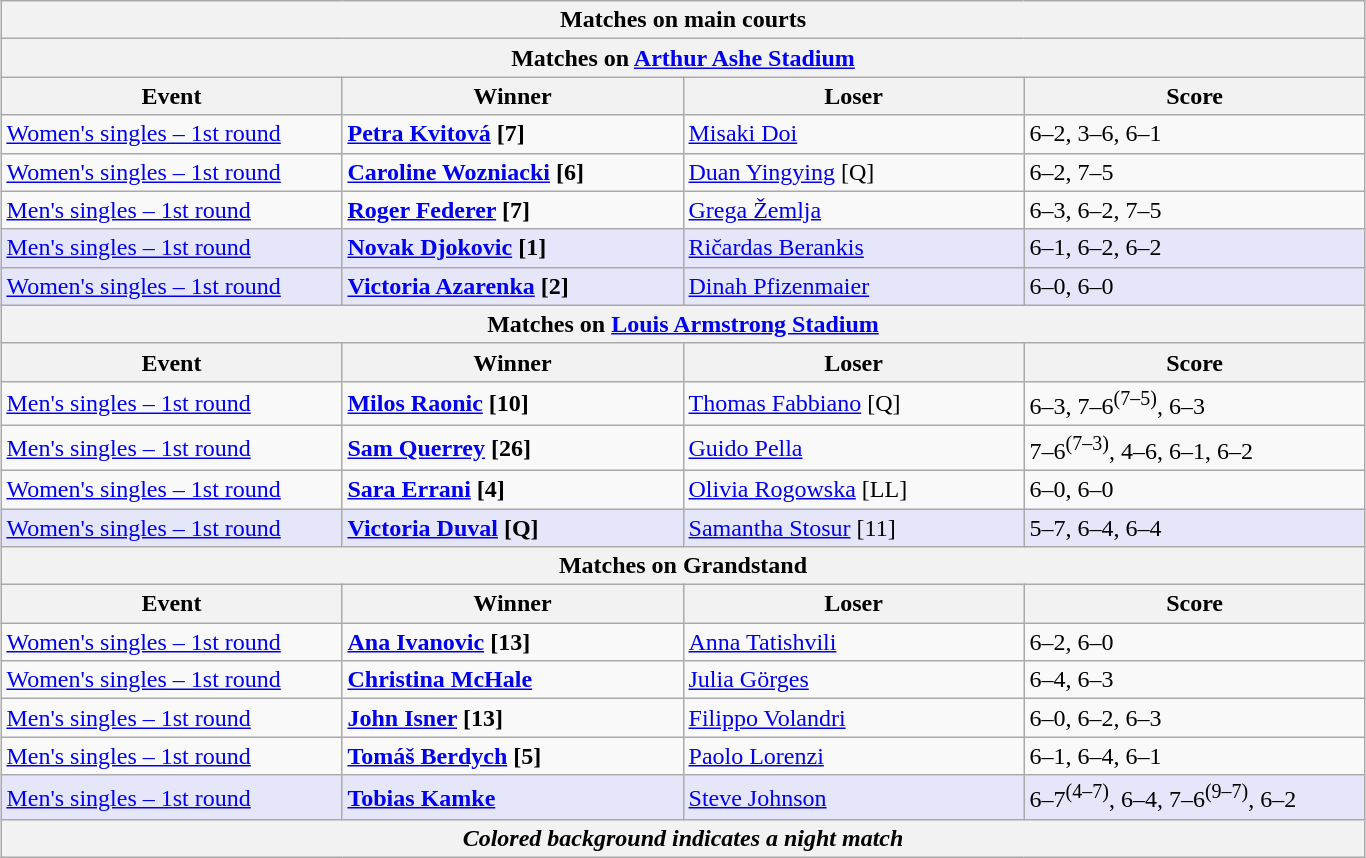<table class="wikitable collapsible uncollapsed" style="margin:auto;">
<tr>
<th colspan="4" style="white-space:nowrap;">Matches on main courts</th>
</tr>
<tr>
<th colspan="4"><strong>Matches on <a href='#'>Arthur Ashe Stadium</a></strong></th>
</tr>
<tr>
<th style="width:220px;">Event</th>
<th style="width:220px;">Winner</th>
<th style="width:220px;">Loser</th>
<th style="width:220px;">Score</th>
</tr>
<tr>
<td><a href='#'>Women's singles – 1st round</a></td>
<td> <strong><a href='#'>Petra Kvitová</a> [7]</strong></td>
<td> <a href='#'>Misaki Doi</a></td>
<td>6–2, 3–6, 6–1</td>
</tr>
<tr>
<td><a href='#'>Women's singles – 1st round</a></td>
<td> <strong><a href='#'>Caroline Wozniacki</a> [6]</strong></td>
<td> <a href='#'>Duan Yingying</a> [Q]</td>
<td>6–2, 7–5</td>
</tr>
<tr>
<td><a href='#'>Men's singles – 1st round</a></td>
<td> <strong><a href='#'>Roger Federer</a> [7]</strong></td>
<td> <a href='#'>Grega Žemlja</a></td>
<td>6–3, 6–2, 7–5</td>
</tr>
<tr style="background:lavender;">
<td><a href='#'>Men's singles – 1st round</a></td>
<td> <strong><a href='#'>Novak Djokovic</a> [1]</strong></td>
<td> <a href='#'>Ričardas Berankis</a></td>
<td>6–1, 6–2, 6–2</td>
</tr>
<tr style="background:lavender;">
<td><a href='#'>Women's singles – 1st round</a></td>
<td> <strong><a href='#'>Victoria Azarenka</a> [2]</strong></td>
<td> <a href='#'>Dinah Pfizenmaier</a></td>
<td>6–0, 6–0</td>
</tr>
<tr>
<th colspan="4"><strong>Matches on <a href='#'>Louis Armstrong Stadium</a></strong></th>
</tr>
<tr>
<th style="width:220px;">Event</th>
<th style="width:220px;">Winner</th>
<th style="width:220px;">Loser</th>
<th style="width:220px;">Score</th>
</tr>
<tr>
<td><a href='#'>Men's singles – 1st round</a></td>
<td> <strong><a href='#'>Milos Raonic</a> [10]</strong></td>
<td> <a href='#'>Thomas Fabbiano</a> [Q]</td>
<td>6–3, 7–6<sup>(7–5)</sup>, 6–3</td>
</tr>
<tr>
<td><a href='#'>Men's singles – 1st round</a></td>
<td> <strong><a href='#'>Sam Querrey</a> [26]</strong></td>
<td> <a href='#'>Guido Pella</a></td>
<td>7–6<sup>(7–3)</sup>, 4–6, 6–1, 6–2</td>
</tr>
<tr>
<td><a href='#'>Women's singles – 1st round</a></td>
<td> <strong><a href='#'>Sara Errani</a> [4]</strong></td>
<td> <a href='#'>Olivia Rogowska</a> [LL]</td>
<td>6–0, 6–0</td>
</tr>
<tr style="background:lavender;">
<td><a href='#'>Women's singles – 1st round</a></td>
<td> <strong><a href='#'>Victoria Duval</a> [Q]</strong></td>
<td> <a href='#'>Samantha Stosur</a> [11]</td>
<td>5–7, 6–4, 6–4</td>
</tr>
<tr>
<th colspan="4"><strong>Matches on Grandstand</strong></th>
</tr>
<tr>
<th style="width:220px;">Event</th>
<th style="width:220px;">Winner</th>
<th style="width:220px;">Loser</th>
<th style="width:220px;">Score</th>
</tr>
<tr>
<td><a href='#'>Women's singles – 1st round</a></td>
<td> <strong><a href='#'>Ana Ivanovic</a> [13]</strong></td>
<td> <a href='#'>Anna Tatishvili</a></td>
<td>6–2, 6–0</td>
</tr>
<tr>
<td><a href='#'>Women's singles – 1st round</a></td>
<td> <strong><a href='#'>Christina McHale</a></strong></td>
<td> <a href='#'>Julia Görges</a></td>
<td>6–4, 6–3</td>
</tr>
<tr>
<td><a href='#'>Men's singles – 1st round</a></td>
<td> <strong><a href='#'>John Isner</a> [13]</strong></td>
<td> <a href='#'>Filippo Volandri</a></td>
<td>6–0, 6–2, 6–3</td>
</tr>
<tr>
<td><a href='#'>Men's singles – 1st round</a></td>
<td> <strong><a href='#'>Tomáš Berdych</a> [5]</strong></td>
<td> <a href='#'>Paolo Lorenzi</a></td>
<td>6–1, 6–4, 6–1</td>
</tr>
<tr style="background:lavender;">
<td><a href='#'>Men's singles – 1st round</a></td>
<td> <strong><a href='#'>Tobias Kamke</a> </strong></td>
<td> <a href='#'>Steve Johnson</a></td>
<td>6–7<sup>(4–7)</sup>, 6–4, 7–6<sup>(9–7)</sup>, 6–2</td>
</tr>
<tr>
<th colspan="4"><em>Colored background indicates a night match</em></th>
</tr>
</table>
